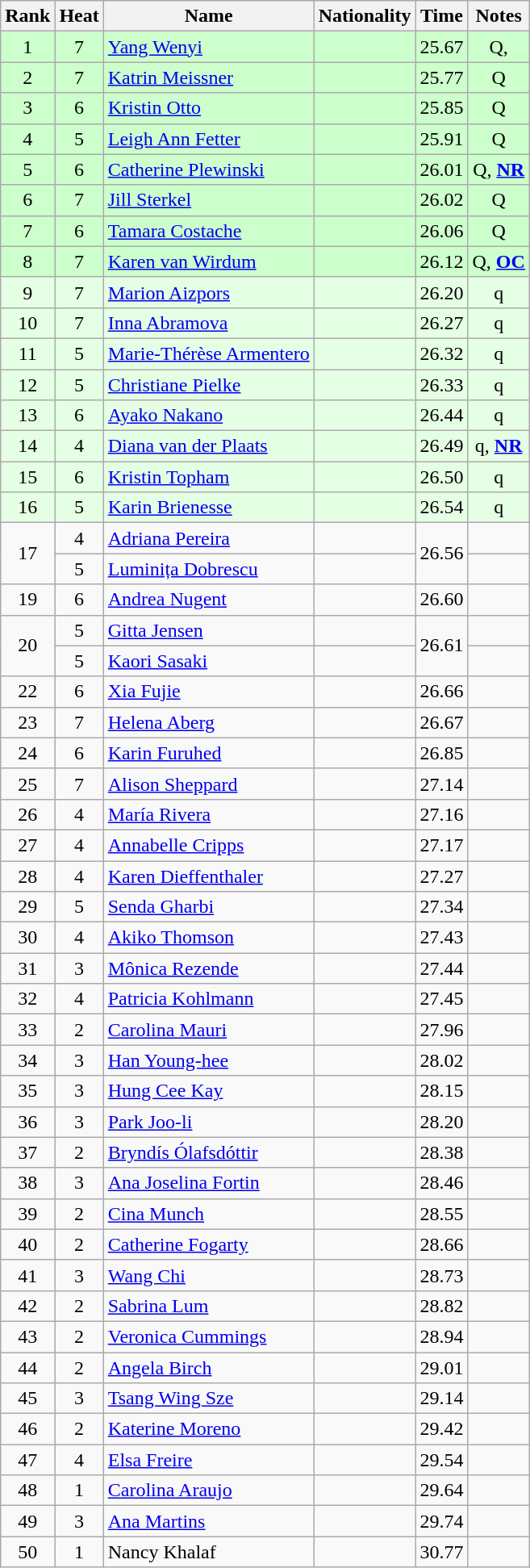<table class="wikitable sortable" style="text-align:center">
<tr>
<th>Rank</th>
<th>Heat</th>
<th>Name</th>
<th>Nationality</th>
<th>Time</th>
<th>Notes</th>
</tr>
<tr bgcolor=#cfc>
<td>1</td>
<td>7</td>
<td align=left><a href='#'>Yang Wenyi</a></td>
<td align=left></td>
<td>25.67</td>
<td>Q, </td>
</tr>
<tr bgcolor=#cfc>
<td>2</td>
<td>7</td>
<td align=left><a href='#'>Katrin Meissner</a></td>
<td align=left></td>
<td>25.77</td>
<td>Q</td>
</tr>
<tr bgcolor=#cfc>
<td>3</td>
<td>6</td>
<td align=left><a href='#'>Kristin Otto</a></td>
<td align=left></td>
<td>25.85</td>
<td>Q</td>
</tr>
<tr bgcolor=#cfc>
<td>4</td>
<td>5</td>
<td align=left><a href='#'>Leigh Ann Fetter</a></td>
<td align=left></td>
<td>25.91</td>
<td>Q</td>
</tr>
<tr bgcolor=#cfc>
<td>5</td>
<td>6</td>
<td align=left><a href='#'>Catherine Plewinski</a></td>
<td align=left></td>
<td>26.01</td>
<td>Q, <strong><a href='#'>NR</a></strong></td>
</tr>
<tr bgcolor=#cfc>
<td>6</td>
<td>7</td>
<td align=left><a href='#'>Jill Sterkel</a></td>
<td align=left></td>
<td>26.02</td>
<td>Q</td>
</tr>
<tr bgcolor=#cfc>
<td>7</td>
<td>6</td>
<td align=left><a href='#'>Tamara Costache</a></td>
<td align=left></td>
<td>26.06</td>
<td>Q</td>
</tr>
<tr bgcolor=#cfc>
<td>8</td>
<td>7</td>
<td align=left><a href='#'>Karen van Wirdum</a></td>
<td align=left></td>
<td>26.12</td>
<td>Q, <strong><a href='#'>OC</a></strong></td>
</tr>
<tr bgcolor=e5ffe5>
<td>9</td>
<td>7</td>
<td align=left><a href='#'>Marion Aizpors</a></td>
<td align=left></td>
<td>26.20</td>
<td>q</td>
</tr>
<tr bgcolor=e5ffe5>
<td>10</td>
<td>7</td>
<td align=left><a href='#'>Inna Abramova</a></td>
<td align=left></td>
<td>26.27</td>
<td>q</td>
</tr>
<tr bgcolor=e5ffe5>
<td>11</td>
<td>5</td>
<td align=left><a href='#'>Marie-Thérèse Armentero</a></td>
<td align=left></td>
<td>26.32</td>
<td>q</td>
</tr>
<tr bgcolor=e5ffe5>
<td>12</td>
<td>5</td>
<td align=left><a href='#'>Christiane Pielke</a></td>
<td align=left></td>
<td>26.33</td>
<td>q</td>
</tr>
<tr bgcolor=e5ffe5>
<td>13</td>
<td>6</td>
<td align=left><a href='#'>Ayako Nakano</a></td>
<td align=left></td>
<td>26.44</td>
<td>q</td>
</tr>
<tr bgcolor=e5ffe5>
<td>14</td>
<td>4</td>
<td align=left><a href='#'>Diana van der Plaats</a></td>
<td align=left></td>
<td>26.49</td>
<td>q, <strong><a href='#'>NR</a></strong></td>
</tr>
<tr bgcolor=e5ffe5>
<td>15</td>
<td>6</td>
<td align=left><a href='#'>Kristin Topham</a></td>
<td align=left></td>
<td>26.50</td>
<td>q</td>
</tr>
<tr bgcolor=e5ffe5>
<td>16</td>
<td>5</td>
<td align=left><a href='#'>Karin Brienesse</a></td>
<td align=left></td>
<td>26.54</td>
<td>q</td>
</tr>
<tr>
<td rowspan=2>17</td>
<td>4</td>
<td align=left><a href='#'>Adriana Pereira</a></td>
<td align=left></td>
<td rowspan=2>26.56</td>
<td></td>
</tr>
<tr>
<td>5</td>
<td align=left><a href='#'>Luminița Dobrescu</a></td>
<td align=left></td>
<td></td>
</tr>
<tr>
<td>19</td>
<td>6</td>
<td align=left><a href='#'>Andrea Nugent</a></td>
<td align=left></td>
<td>26.60</td>
<td></td>
</tr>
<tr>
<td rowspan=2>20</td>
<td>5</td>
<td align=left><a href='#'>Gitta Jensen</a></td>
<td align=left></td>
<td rowspan=2>26.61</td>
<td></td>
</tr>
<tr>
<td>5</td>
<td align=left><a href='#'>Kaori Sasaki</a></td>
<td align=left></td>
<td></td>
</tr>
<tr>
<td>22</td>
<td>6</td>
<td align=left><a href='#'>Xia Fujie</a></td>
<td align=left></td>
<td>26.66</td>
<td></td>
</tr>
<tr>
<td>23</td>
<td>7</td>
<td align=left><a href='#'>Helena Aberg</a></td>
<td align=left></td>
<td>26.67</td>
<td></td>
</tr>
<tr>
<td>24</td>
<td>6</td>
<td align=left><a href='#'>Karin Furuhed</a></td>
<td align=left></td>
<td>26.85</td>
<td></td>
</tr>
<tr>
<td>25</td>
<td>7</td>
<td align=left><a href='#'>Alison Sheppard</a></td>
<td align=left></td>
<td>27.14</td>
<td></td>
</tr>
<tr>
<td>26</td>
<td>4</td>
<td align=left><a href='#'>María Rivera</a></td>
<td align=left></td>
<td>27.16</td>
<td></td>
</tr>
<tr>
<td>27</td>
<td>4</td>
<td align=left><a href='#'>Annabelle Cripps</a></td>
<td align=left></td>
<td>27.17</td>
<td></td>
</tr>
<tr>
<td>28</td>
<td>4</td>
<td align=left><a href='#'>Karen Dieffenthaler</a></td>
<td align=left></td>
<td>27.27</td>
<td></td>
</tr>
<tr>
<td>29</td>
<td>5</td>
<td align=left><a href='#'>Senda Gharbi</a></td>
<td align=left></td>
<td>27.34</td>
<td></td>
</tr>
<tr>
<td>30</td>
<td>4</td>
<td align=left><a href='#'>Akiko Thomson</a></td>
<td align=left></td>
<td>27.43</td>
<td></td>
</tr>
<tr>
<td>31</td>
<td>3</td>
<td align=left><a href='#'>Mônica Rezende</a></td>
<td align=left></td>
<td>27.44</td>
<td></td>
</tr>
<tr>
<td>32</td>
<td>4</td>
<td align=left><a href='#'>Patricia Kohlmann</a></td>
<td align=left></td>
<td>27.45</td>
<td></td>
</tr>
<tr>
<td>33</td>
<td>2</td>
<td align=left><a href='#'>Carolina Mauri</a></td>
<td align=left></td>
<td>27.96</td>
<td></td>
</tr>
<tr>
<td>34</td>
<td>3</td>
<td align=left><a href='#'>Han Young-hee</a></td>
<td align=left></td>
<td>28.02</td>
<td></td>
</tr>
<tr>
<td>35</td>
<td>3</td>
<td align=left><a href='#'>Hung Cee Kay</a></td>
<td align=left></td>
<td>28.15</td>
<td></td>
</tr>
<tr>
<td>36</td>
<td>3</td>
<td align=left><a href='#'>Park Joo-li</a></td>
<td align=left></td>
<td>28.20</td>
<td></td>
</tr>
<tr>
<td>37</td>
<td>2</td>
<td align=left><a href='#'>Bryndís Ólafsdóttir</a></td>
<td align=left></td>
<td>28.38</td>
<td></td>
</tr>
<tr>
<td>38</td>
<td>3</td>
<td align=left><a href='#'>Ana Joselina Fortin</a></td>
<td align=left></td>
<td>28.46</td>
<td></td>
</tr>
<tr>
<td>39</td>
<td>2</td>
<td align=left><a href='#'>Cina Munch</a></td>
<td align=left></td>
<td>28.55</td>
<td></td>
</tr>
<tr>
<td>40</td>
<td>2</td>
<td align=left><a href='#'>Catherine Fogarty</a></td>
<td align=left></td>
<td>28.66</td>
<td></td>
</tr>
<tr>
<td>41</td>
<td>3</td>
<td align=left><a href='#'>Wang Chi</a></td>
<td align=left></td>
<td>28.73</td>
<td></td>
</tr>
<tr>
<td>42</td>
<td>2</td>
<td align=left><a href='#'>Sabrina Lum</a></td>
<td align=left></td>
<td>28.82</td>
<td></td>
</tr>
<tr>
<td>43</td>
<td>2</td>
<td align=left><a href='#'>Veronica Cummings</a></td>
<td align=left></td>
<td>28.94</td>
<td></td>
</tr>
<tr>
<td>44</td>
<td>2</td>
<td align=left><a href='#'>Angela Birch</a></td>
<td align=left></td>
<td>29.01</td>
<td></td>
</tr>
<tr>
<td>45</td>
<td>3</td>
<td align=left><a href='#'>Tsang Wing Sze</a></td>
<td align=left></td>
<td>29.14</td>
<td></td>
</tr>
<tr>
<td>46</td>
<td>2</td>
<td align=left><a href='#'>Katerine Moreno</a></td>
<td align=left></td>
<td>29.42</td>
<td></td>
</tr>
<tr>
<td>47</td>
<td>4</td>
<td align=left><a href='#'>Elsa Freire</a></td>
<td align=left></td>
<td>29.54</td>
<td></td>
</tr>
<tr>
<td>48</td>
<td>1</td>
<td align=left><a href='#'>Carolina Araujo</a></td>
<td align=left></td>
<td>29.64</td>
<td></td>
</tr>
<tr>
<td>49</td>
<td>3</td>
<td align=left><a href='#'>Ana Martins</a></td>
<td align=left></td>
<td>29.74</td>
<td></td>
</tr>
<tr>
<td>50</td>
<td>1</td>
<td align=left>Nancy Khalaf</td>
<td align=left></td>
<td>30.77</td>
<td></td>
</tr>
</table>
